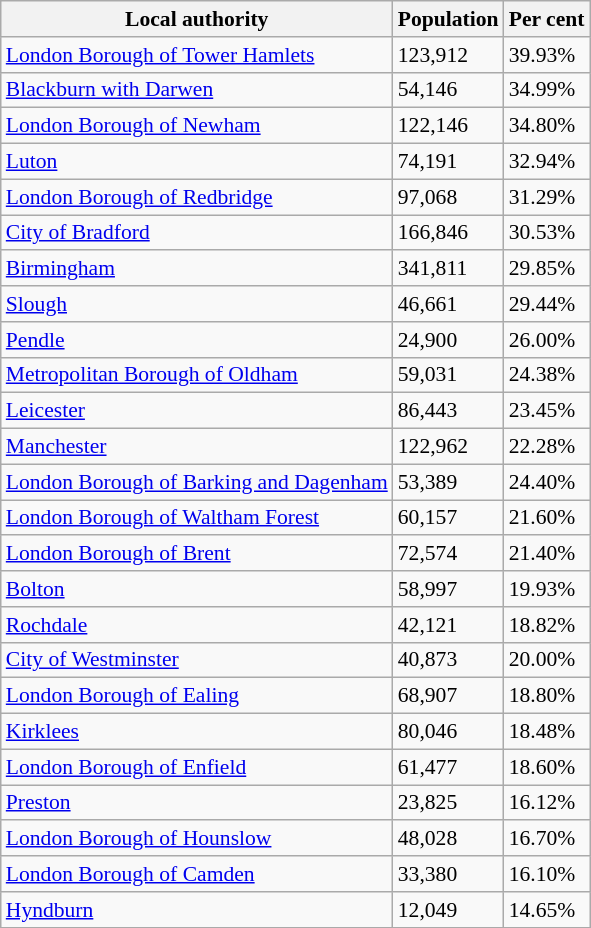<table class="wikitable sortable" style="font-size:90%;">
<tr>
<th>Local authority</th>
<th>Population</th>
<th>Per cent</th>
</tr>
<tr>
<td><a href='#'>London Borough of Tower Hamlets</a></td>
<td>123,912</td>
<td>39.93%</td>
</tr>
<tr>
<td><a href='#'>Blackburn with Darwen</a></td>
<td>54,146</td>
<td>34.99%</td>
</tr>
<tr>
<td><a href='#'>London Borough of Newham</a></td>
<td>122,146</td>
<td>34.80%</td>
</tr>
<tr>
<td><a href='#'>Luton</a></td>
<td>74,191</td>
<td>32.94%</td>
</tr>
<tr>
<td><a href='#'>London Borough of Redbridge</a></td>
<td>97,068</td>
<td>31.29%</td>
</tr>
<tr>
<td><a href='#'>City of Bradford</a></td>
<td>166,846</td>
<td>30.53%</td>
</tr>
<tr>
<td><a href='#'>Birmingham</a></td>
<td>341,811</td>
<td>29.85%</td>
</tr>
<tr>
<td><a href='#'>Slough</a></td>
<td>46,661</td>
<td>29.44%</td>
</tr>
<tr>
<td><a href='#'>Pendle</a></td>
<td>24,900</td>
<td>26.00%</td>
</tr>
<tr>
<td><a href='#'>Metropolitan Borough of Oldham</a></td>
<td>59,031</td>
<td>24.38%</td>
</tr>
<tr>
<td><a href='#'>Leicester</a></td>
<td>86,443</td>
<td>23.45%</td>
</tr>
<tr>
<td><a href='#'>Manchester</a></td>
<td>122,962</td>
<td>22.28%</td>
</tr>
<tr>
<td><a href='#'>London Borough of Barking and Dagenham</a></td>
<td>53,389</td>
<td>24.40%</td>
</tr>
<tr>
<td><a href='#'>London Borough of Waltham Forest</a></td>
<td>60,157</td>
<td>21.60%</td>
</tr>
<tr>
<td><a href='#'>London Borough of Brent</a></td>
<td>72,574</td>
<td>21.40%</td>
</tr>
<tr>
<td><a href='#'>Bolton</a></td>
<td>58,997</td>
<td>19.93%</td>
</tr>
<tr>
<td><a href='#'>Rochdale</a></td>
<td>42,121</td>
<td>18.82%</td>
</tr>
<tr>
<td><a href='#'>City of Westminster</a></td>
<td>40,873</td>
<td>20.00%</td>
</tr>
<tr>
<td><a href='#'>London Borough of Ealing</a></td>
<td>68,907</td>
<td>18.80%</td>
</tr>
<tr>
<td><a href='#'>Kirklees</a></td>
<td>80,046</td>
<td>18.48%</td>
</tr>
<tr>
<td><a href='#'>London Borough of Enfield</a></td>
<td>61,477</td>
<td>18.60%</td>
</tr>
<tr>
<td><a href='#'>Preston</a></td>
<td>23,825</td>
<td>16.12%</td>
</tr>
<tr>
<td><a href='#'>London Borough of Hounslow</a></td>
<td>48,028</td>
<td>16.70%</td>
</tr>
<tr>
<td><a href='#'>London Borough of Camden</a></td>
<td>33,380</td>
<td>16.10%</td>
</tr>
<tr>
<td><a href='#'>Hyndburn</a></td>
<td>12,049</td>
<td>14.65%</td>
</tr>
<tr>
</tr>
</table>
